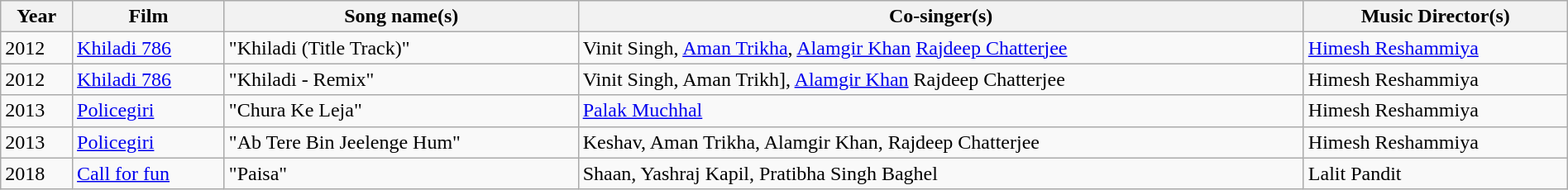<table class="wikitable sortable" style="width:100%;">
<tr>
<th>Year</th>
<th>Film</th>
<th>Song name(s)</th>
<th>Co-singer(s)</th>
<th>Music Director(s)</th>
</tr>
<tr>
<td>2012</td>
<td><a href='#'>Khiladi 786</a></td>
<td>"Khiladi (Title Track)"</td>
<td>Vinit Singh, <a href='#'>Aman Trikha</a>, <a href='#'>Alamgir Khan</a> <a href='#'>Rajdeep Chatterjee</a></td>
<td><a href='#'>Himesh Reshammiya</a></td>
</tr>
<tr>
<td>2012</td>
<td><a href='#'>Khiladi 786</a></td>
<td>"Khiladi - Remix"</td>
<td>Vinit Singh, Aman Trikh], <a href='#'>Alamgir Khan</a> Rajdeep Chatterjee</td>
<td>Himesh Reshammiya</td>
</tr>
<tr>
<td>2013</td>
<td><a href='#'>Policegiri</a></td>
<td>"Chura Ke Leja"</td>
<td><a href='#'>Palak Muchhal</a></td>
<td>Himesh Reshammiya</td>
</tr>
<tr>
<td>2013</td>
<td><a href='#'>Policegiri</a></td>
<td>"Ab Tere Bin Jeelenge Hum"</td>
<td>Keshav, Aman Trikha, Alamgir Khan, Rajdeep Chatterjee</td>
<td>Himesh Reshammiya</td>
</tr>
<tr>
<td>2018</td>
<td><a href='#'>Call for fun</a></td>
<td>"Paisa"</td>
<td>Shaan, Yashraj Kapil, Pratibha Singh Baghel</td>
<td>Lalit Pandit</td>
</tr>
</table>
